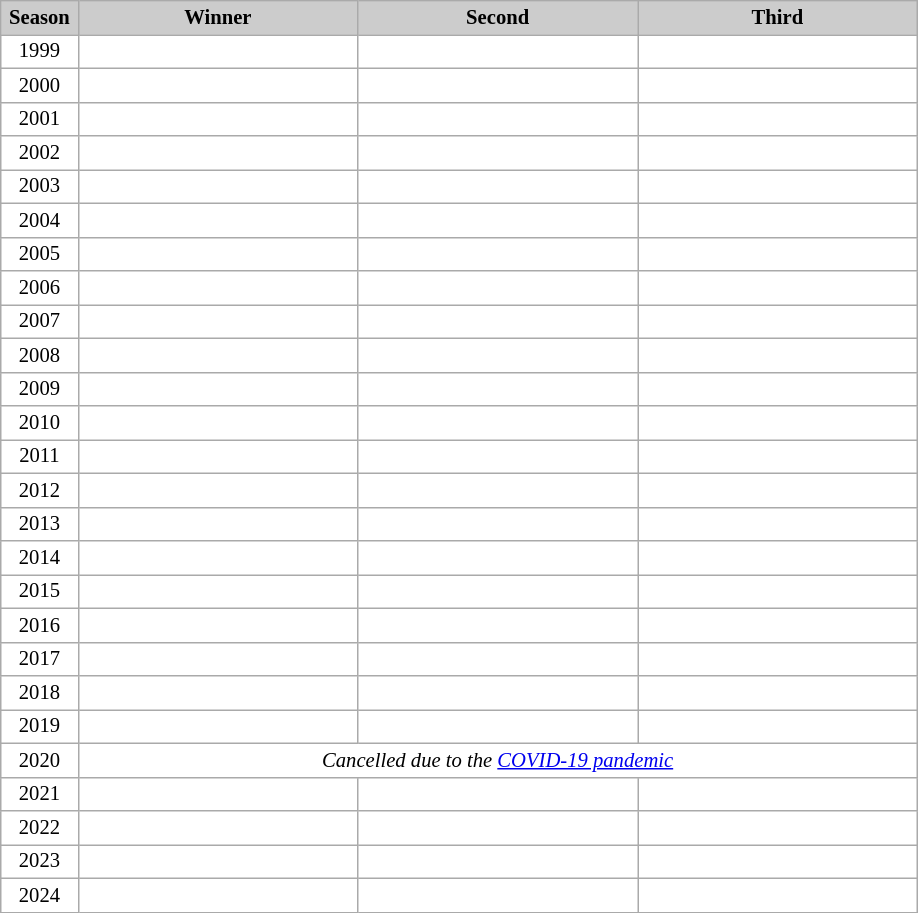<table class="wikitable plainrowheaders" style="background:#fff; font-size:86%; line-height:16px; border:grey solid 1px; border-collapse:collapse;">
<tr style="background:#ccc; text-align:center;">
<th style="background:#ccc;" width="45">Season</th>
<th style="background:#ccc;" width="180">Winner</th>
<th style="background:#ccc;" width="180">Second</th>
<th style="background:#ccc;" width="180">Third</th>
</tr>
<tr>
<td align=center>1999</td>
<td></td>
<td></td>
<td></td>
</tr>
<tr>
<td align=center>2000</td>
<td></td>
<td></td>
<td></td>
</tr>
<tr>
<td align=center>2001</td>
<td></td>
<td></td>
<td></td>
</tr>
<tr>
<td align=center>2002</td>
<td></td>
<td></td>
<td></td>
</tr>
<tr>
<td align=center>2003</td>
<td></td>
<td></td>
<td></td>
</tr>
<tr>
<td align=center>2004</td>
<td></td>
<td></td>
<td></td>
</tr>
<tr>
<td align=center>2005</td>
<td></td>
<td></td>
<td></td>
</tr>
<tr>
<td align=center>2006</td>
<td></td>
<td></td>
<td></td>
</tr>
<tr>
<td align=center>2007</td>
<td></td>
<td></td>
<td></td>
</tr>
<tr>
<td align=center>2008</td>
<td></td>
<td></td>
<td></td>
</tr>
<tr>
<td align=center>2009</td>
<td></td>
<td></td>
<td></td>
</tr>
<tr>
<td align=center>2010</td>
<td></td>
<td></td>
<td></td>
</tr>
<tr>
<td align=center>2011</td>
<td></td>
<td></td>
<td></td>
</tr>
<tr>
<td align=center>2012</td>
<td></td>
<td></td>
<td></td>
</tr>
<tr>
<td align=center>2013</td>
<td></td>
<td></td>
<td></td>
</tr>
<tr>
<td align=center>2014</td>
<td></td>
<td></td>
<td></td>
</tr>
<tr>
<td align=center>2015</td>
<td></td>
<td></td>
<td></td>
</tr>
<tr>
<td align=center>2016</td>
<td></td>
<td></td>
<td></td>
</tr>
<tr>
<td align=center>2017</td>
<td></td>
<td></td>
<td></td>
</tr>
<tr>
<td align=center>2018</td>
<td></td>
<td></td>
<td></td>
</tr>
<tr>
<td align=center>2019</td>
<td></td>
<td></td>
<td></td>
</tr>
<tr>
<td align=center>2020</td>
<td align=center colspan=3><em>Cancelled due to the <a href='#'>COVID-19 pandemic</a></em></td>
</tr>
<tr>
<td align=center>2021</td>
<td></td>
<td></td>
<td></td>
</tr>
<tr>
<td align=center>2022</td>
<td></td>
<td></td>
<td></td>
</tr>
<tr>
<td align=center>2023</td>
<td></td>
<td></td>
<td></td>
</tr>
<tr>
<td align=center>2024</td>
<td></td>
<td></td>
<td></td>
</tr>
</table>
